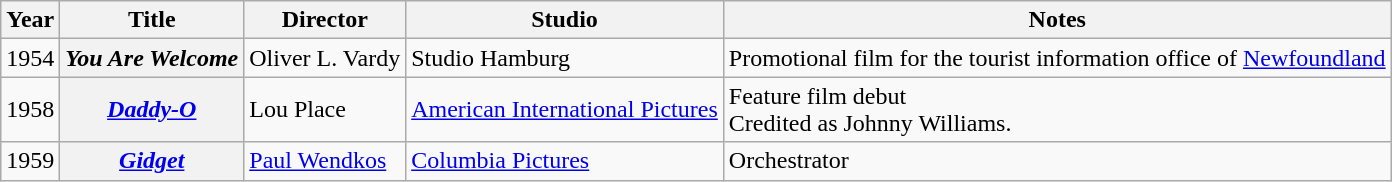<table class="wikitable sortable">
<tr>
<th>Year</th>
<th>Title</th>
<th>Director</th>
<th>Studio</th>
<th>Notes</th>
</tr>
<tr>
<td>1954</td>
<th><em>You Are Welcome</em></th>
<td>Oliver L. Vardy</td>
<td>Studio Hamburg</td>
<td>Promotional film for the tourist information office of <a href='#'>Newfoundland</a></td>
</tr>
<tr>
<td>1958</td>
<th><em><a href='#'>Daddy-O</a></em></th>
<td>Lou Place</td>
<td><a href='#'>American International Pictures</a></td>
<td>Feature film debut<br>Credited as Johnny Williams.</td>
</tr>
<tr>
<td>1959</td>
<th><em><a href='#'>Gidget</a></em></th>
<td><a href='#'>Paul Wendkos</a></td>
<td><a href='#'>Columbia Pictures</a></td>
<td>Orchestrator</td>
</tr>
</table>
